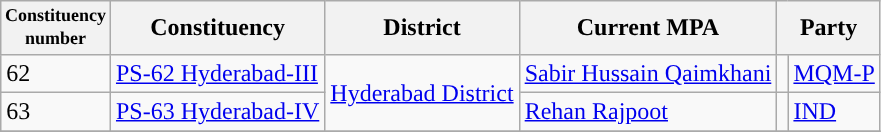<table class="wikitable">
<tr>
<th width="50px" style="font-size:75%">Constituency number</th>
<th>Constituency</th>
<th>District</th>
<th>Current MPA</th>
<th colspan="2">Party</th>
</tr>
<tr>
<td>62</td>
<td><a href='#'>PS-62 Hyderabad-III</a></td>
<td rowspan="2"><a href='#'>Hyderabad District</a></td>
<td><a href='#'>Sabir Hussain Qaimkhani</a></td>
<td></td>
<td><a href='#'>MQM-P</a></td>
</tr>
<tr>
<td>63</td>
<td><a href='#'>PS-63 Hyderabad-IV</a></td>
<td><a href='#'>Rehan Rajpoot</a></td>
<td></td>
<td><a href='#'>IND</a></td>
</tr>
<tr>
</tr>
</table>
